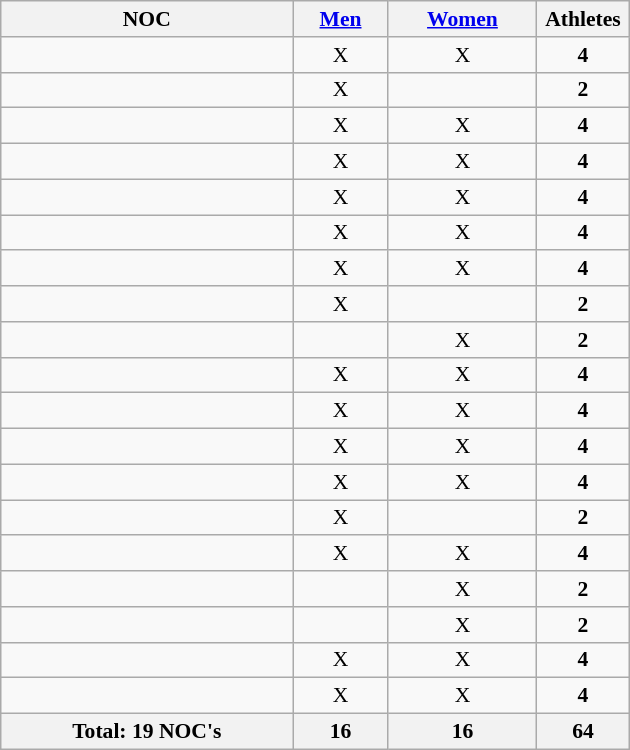<table class="wikitable sortable" width=420 style="text-align:center; font-size:90%">
<tr>
<th>NOC</th>
<th><a href='#'>Men</a></th>
<th><a href='#'>Women</a></th>
<th width=55>Athletes</th>
</tr>
<tr>
<td align=left></td>
<td>X</td>
<td>X</td>
<td><strong>4</strong></td>
</tr>
<tr>
<td align=left></td>
<td>X</td>
<td></td>
<td><strong>2</strong></td>
</tr>
<tr>
<td align=left></td>
<td>X</td>
<td>X</td>
<td><strong>4</strong></td>
</tr>
<tr>
<td align=left></td>
<td>X</td>
<td>X</td>
<td><strong>4</strong></td>
</tr>
<tr>
<td align=left></td>
<td>X</td>
<td>X</td>
<td><strong>4</strong></td>
</tr>
<tr>
<td align=left></td>
<td>X</td>
<td>X</td>
<td><strong>4</strong></td>
</tr>
<tr>
<td align=left></td>
<td>X</td>
<td>X</td>
<td><strong>4</strong></td>
</tr>
<tr>
<td align=left></td>
<td>X</td>
<td></td>
<td><strong>2</strong></td>
</tr>
<tr>
<td align=left></td>
<td></td>
<td>X</td>
<td><strong>2</strong></td>
</tr>
<tr>
<td align=left></td>
<td>X</td>
<td>X</td>
<td><strong>4</strong></td>
</tr>
<tr>
<td align=left></td>
<td>X</td>
<td>X</td>
<td><strong>4</strong></td>
</tr>
<tr>
<td align=left></td>
<td>X</td>
<td>X</td>
<td><strong>4</strong></td>
</tr>
<tr>
<td align=left></td>
<td>X</td>
<td>X</td>
<td><strong>4</strong></td>
</tr>
<tr>
<td align=left></td>
<td>X</td>
<td></td>
<td><strong>2</strong></td>
</tr>
<tr>
<td align=left></td>
<td>X</td>
<td>X</td>
<td><strong>4</strong></td>
</tr>
<tr>
<td align=left></td>
<td></td>
<td>X</td>
<td><strong>2</strong></td>
</tr>
<tr>
<td align=left></td>
<td></td>
<td>X</td>
<td><strong>2</strong></td>
</tr>
<tr>
<td align=left></td>
<td>X</td>
<td>X</td>
<td><strong>4</strong></td>
</tr>
<tr>
<td align=left></td>
<td>X</td>
<td>X</td>
<td><strong>4</strong></td>
</tr>
<tr>
<th>Total: 19 NOC's</th>
<th>16</th>
<th>16</th>
<th>64</th>
</tr>
</table>
